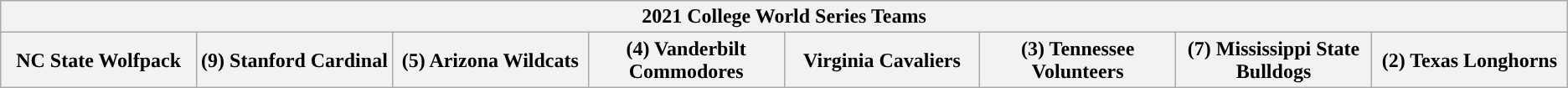<table class="wikitable">
<tr>
<th colspan=8>2021 College World Series Teams</th>
</tr>
<tr>
<th style="width: 10%; ">NC State Wolfpack</th>
<th style="width: 10%; ">(9) Stanford Cardinal</th>
<th style="width: 10%; ">(5) Arizona Wildcats</th>
<th style="width: 10%; ">(4) Vanderbilt Commodores</th>
<th style="width: 10%; ">Virginia Cavaliers</th>
<th style="width: 10%; ">(3) Tennessee Volunteers</th>
<th style="width: 10%; ">(7) Mississippi State Bulldogs</th>
<th style="width: 10%; ">(2) Texas Longhorns</th>
</tr>
</table>
